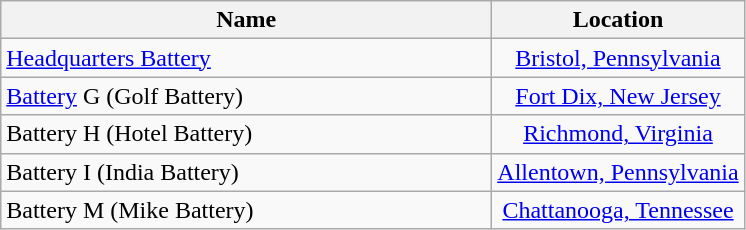<table class="wikitable" style="text-align: center;">
<tr>
<th style="width:20em">Name</th>
<th>Location</th>
</tr>
<tr>
<td align="left"><a href='#'>Headquarters Battery</a></td>
<td><a href='#'>Bristol, Pennsylvania</a></td>
</tr>
<tr>
<td align="left"><a href='#'>Battery</a> G (Golf Battery)</td>
<td><a href='#'>Fort Dix, New Jersey</a></td>
</tr>
<tr>
<td align="left">Battery H (Hotel Battery)</td>
<td><a href='#'>Richmond, Virginia</a></td>
</tr>
<tr>
<td align="left">Battery I (India Battery)</td>
<td><a href='#'>Allentown, Pennsylvania</a></td>
</tr>
<tr>
<td align="left">Battery M (Mike Battery)</td>
<td><a href='#'>Chattanooga, Tennessee</a></td>
</tr>
</table>
